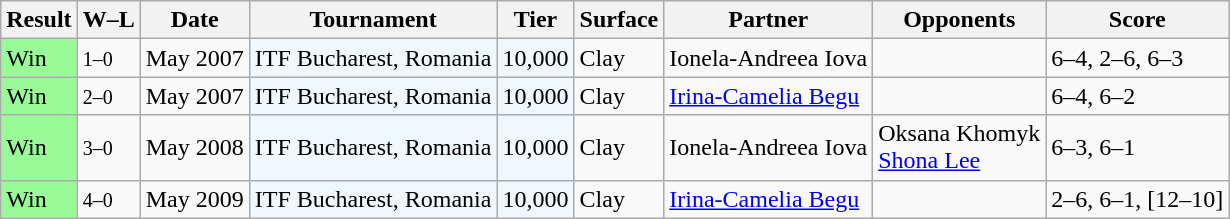<table class="sortable wikitable">
<tr>
<th>Result</th>
<th class="unsortable">W–L</th>
<th>Date</th>
<th>Tournament</th>
<th>Tier</th>
<th>Surface</th>
<th>Partner</th>
<th>Opponents</th>
<th class="unsortable">Score</th>
</tr>
<tr>
<td bgcolor=98FB98>Win</td>
<td><small>1–0</small></td>
<td>May 2007</td>
<td style="background:#f0f8ff;">ITF Bucharest, Romania</td>
<td style="background:#f0f8ff;">10,000</td>
<td>Clay</td>
<td> Ionela-Andreea Iova</td>
<td></td>
<td>6–4, 2–6, 6–3</td>
</tr>
<tr>
<td bgcolor=98FB98>Win</td>
<td><small>2–0</small></td>
<td>May 2007</td>
<td style="background:#f0f8ff;">ITF Bucharest, Romania</td>
<td style="background:#f0f8ff;">10,000</td>
<td>Clay</td>
<td> <a href='#'>Irina-Camelia Begu</a></td>
<td></td>
<td>6–4, 6–2</td>
</tr>
<tr>
<td bgcolor=98FB98>Win</td>
<td><small>3–0</small></td>
<td>May 2008</td>
<td style="background:#f0f8ff;">ITF Bucharest, Romania</td>
<td style="background:#f0f8ff;">10,000</td>
<td>Clay</td>
<td> Ionela-Andreea Iova</td>
<td> Oksana Khomyk<br> <a href='#'>Shona Lee</a></td>
<td>6–3, 6–1</td>
</tr>
<tr>
<td bgcolor=98FB98>Win</td>
<td><small>4–0</small></td>
<td>May 2009</td>
<td style="background:#f0f8ff;">ITF Bucharest, Romania</td>
<td style="background:#f0f8ff;">10,000</td>
<td>Clay</td>
<td> <a href='#'>Irina-Camelia Begu</a></td>
<td></td>
<td>2–6, 6–1, [12–10]</td>
</tr>
</table>
